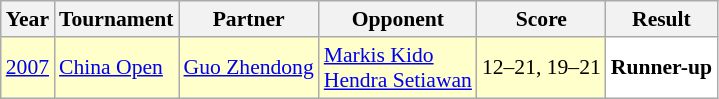<table class="sortable wikitable" style="font-size: 90%;">
<tr>
<th>Year</th>
<th>Tournament</th>
<th>Partner</th>
<th>Opponent</th>
<th>Score</th>
<th>Result</th>
</tr>
<tr style="background:#FFFFCC">
<td align="center"><a href='#'>2007</a></td>
<td align="left"><a href='#'>China Open</a></td>
<td align="left"> <a href='#'>Guo Zhendong</a></td>
<td align="left"> <a href='#'>Markis Kido</a> <br>  <a href='#'>Hendra Setiawan</a></td>
<td align="left">12–21, 19–21</td>
<td style="text-align:left; background:white"> <strong>Runner-up</strong></td>
</tr>
</table>
